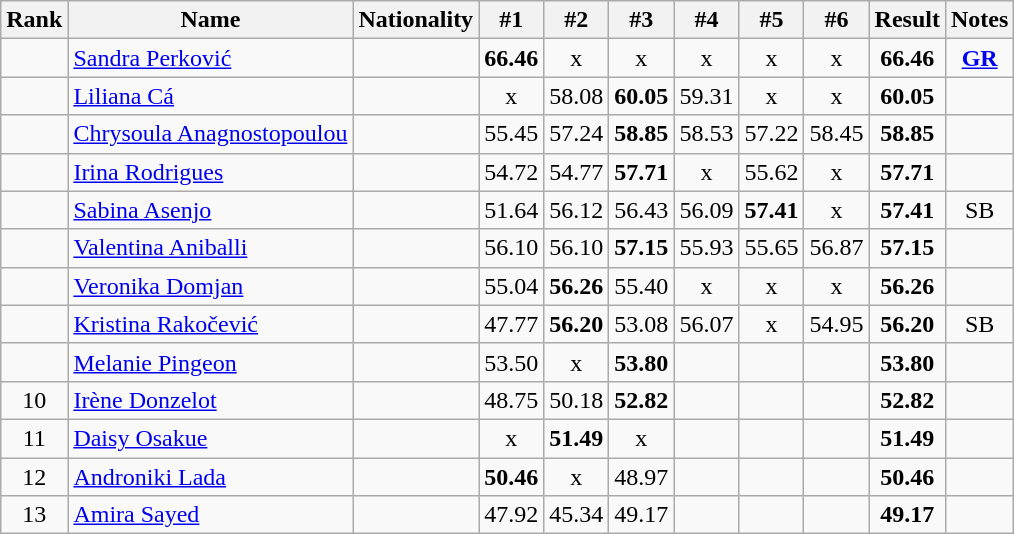<table class="wikitable sortable" style="text-align:center">
<tr>
<th>Rank</th>
<th>Name</th>
<th>Nationality</th>
<th>#1</th>
<th>#2</th>
<th>#3</th>
<th>#4</th>
<th>#5</th>
<th>#6</th>
<th>Result</th>
<th>Notes</th>
</tr>
<tr>
<td></td>
<td align=left><a href='#'>Sandra Perković</a></td>
<td align=left></td>
<td><strong>66.46</strong></td>
<td>x</td>
<td>x</td>
<td>x</td>
<td>x</td>
<td>x</td>
<td><strong>66.46</strong></td>
<td><strong><a href='#'>GR</a></strong></td>
</tr>
<tr>
<td></td>
<td align=left><a href='#'>Liliana Cá</a></td>
<td align=left></td>
<td>x</td>
<td>58.08</td>
<td><strong>60.05</strong></td>
<td>59.31</td>
<td>x</td>
<td>x</td>
<td><strong>60.05</strong></td>
<td></td>
</tr>
<tr>
<td></td>
<td align=left><a href='#'>Chrysoula Anagnostopoulou</a></td>
<td align=left></td>
<td>55.45</td>
<td>57.24</td>
<td><strong>58.85</strong></td>
<td>58.53</td>
<td>57.22</td>
<td>58.45</td>
<td><strong>58.85</strong></td>
<td></td>
</tr>
<tr>
<td></td>
<td align=left><a href='#'>Irina Rodrigues</a></td>
<td align=left></td>
<td>54.72</td>
<td>54.77</td>
<td><strong>57.71</strong></td>
<td>x</td>
<td>55.62</td>
<td>x</td>
<td><strong>57.71</strong></td>
<td></td>
</tr>
<tr>
<td></td>
<td align=left><a href='#'>Sabina Asenjo</a></td>
<td align=left></td>
<td>51.64</td>
<td>56.12</td>
<td>56.43</td>
<td>56.09</td>
<td><strong>57.41</strong></td>
<td>x</td>
<td><strong>57.41</strong></td>
<td>SB</td>
</tr>
<tr>
<td></td>
<td align=left><a href='#'>Valentina Aniballi</a></td>
<td align=left></td>
<td>56.10</td>
<td>56.10</td>
<td><strong>57.15</strong></td>
<td>55.93</td>
<td>55.65</td>
<td>56.87</td>
<td><strong>57.15</strong></td>
<td></td>
</tr>
<tr>
<td></td>
<td align=left><a href='#'>Veronika Domjan</a></td>
<td align=left></td>
<td>55.04</td>
<td><strong>56.26</strong></td>
<td>55.40</td>
<td>x</td>
<td>x</td>
<td>x</td>
<td><strong>56.26</strong></td>
<td></td>
</tr>
<tr>
<td></td>
<td align=left><a href='#'>Kristina Rakočević</a></td>
<td align=left></td>
<td>47.77</td>
<td><strong>56.20</strong></td>
<td>53.08</td>
<td>56.07</td>
<td>x</td>
<td>54.95</td>
<td><strong>56.20</strong></td>
<td>SB</td>
</tr>
<tr>
<td></td>
<td align=left><a href='#'>Melanie Pingeon</a></td>
<td align=left></td>
<td>53.50</td>
<td>x</td>
<td><strong>53.80</strong></td>
<td></td>
<td></td>
<td></td>
<td><strong>53.80</strong></td>
<td></td>
</tr>
<tr>
<td>10</td>
<td align=left><a href='#'>Irène Donzelot</a></td>
<td align=left></td>
<td>48.75</td>
<td>50.18</td>
<td><strong>52.82</strong></td>
<td></td>
<td></td>
<td></td>
<td><strong>52.82</strong></td>
<td></td>
</tr>
<tr>
<td>11</td>
<td align=left><a href='#'>Daisy Osakue</a></td>
<td align=left></td>
<td>x</td>
<td><strong>51.49</strong></td>
<td>x</td>
<td></td>
<td></td>
<td></td>
<td><strong>51.49</strong></td>
<td></td>
</tr>
<tr>
<td>12</td>
<td align=left><a href='#'>Androniki Lada</a></td>
<td align=left></td>
<td><strong>50.46</strong></td>
<td>x</td>
<td>48.97</td>
<td></td>
<td></td>
<td></td>
<td><strong>50.46</strong></td>
<td></td>
</tr>
<tr>
<td>13</td>
<td align=left><a href='#'>Amira Sayed</a></td>
<td align=left></td>
<td>47.92</td>
<td>45.34</td>
<td>49.17</td>
<td></td>
<td></td>
<td></td>
<td><strong>49.17</strong></td>
<td></td>
</tr>
</table>
